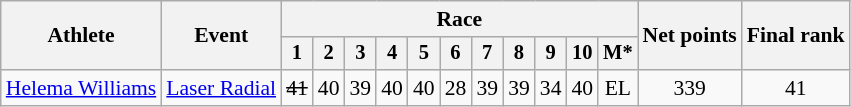<table class="wikitable" border="1" style="font-size:90%">
<tr>
<th rowspan="2">Athlete</th>
<th rowspan="2">Event</th>
<th colspan=11>Race</th>
<th rowspan=2>Net points</th>
<th rowspan=2>Final rank</th>
</tr>
<tr style="font-size:95%">
<th>1</th>
<th>2</th>
<th>3</th>
<th>4</th>
<th>5</th>
<th>6</th>
<th>7</th>
<th>8</th>
<th>9</th>
<th>10</th>
<th>M*</th>
</tr>
<tr align=center>
<td align=left><a href='#'>Helema Williams</a></td>
<td align=left><a href='#'>Laser Radial</a></td>
<td><s>41</s></td>
<td>40</td>
<td>39</td>
<td>40</td>
<td>40</td>
<td>28</td>
<td>39</td>
<td>39</td>
<td>34</td>
<td>40</td>
<td>EL</td>
<td>339</td>
<td>41</td>
</tr>
</table>
